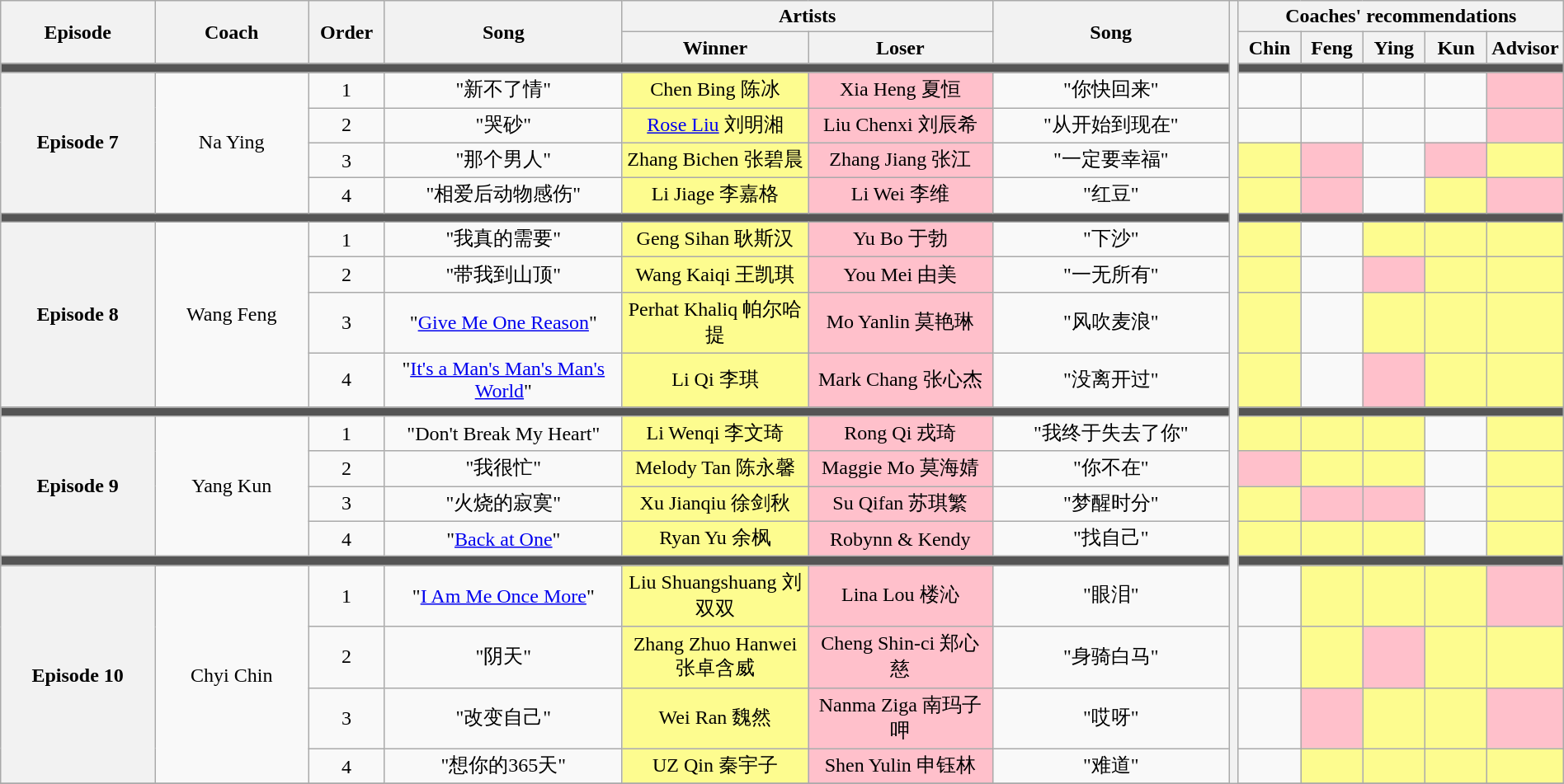<table class="wikitable" style="text-align: center; width:100%;">
<tr>
<th rowspan="2" style="width:10%;">Episode</th>
<th rowspan="2" style="width:10%;">Coach</th>
<th rowspan="2" style="width:4.9%;">Order</th>
<th rowspan="2" style="width:15.5%;">Song</th>
<th colspan="2">Artists</th>
<th rowspan="2" style="width:15.5%;">Song</th>
<th rowspan="40" style="width:0.1%;"></th>
<th colspan="5">Coaches' recommendations</th>
</tr>
<tr>
<th style="width:12%;">Winner</th>
<th style="width:12%;">Loser</th>
<th style="width:4%;">Chin</th>
<th style="width:4%;">Feng</th>
<th style="width:4%;">Ying</th>
<th style="width:4%;">Kun</th>
<th style="width:4%;">Advisor</th>
</tr>
<tr>
<td colspan="7" style="background:#555;"></td>
<td colspan="5" style="background:#555;"></td>
</tr>
<tr>
<th rowspan="4">Episode 7<br><small></small></th>
<td rowspan=4>Na Ying</td>
<td>1</td>
<td>"新不了情"</td>
<td style="background:#fdfc8f;">Chen Bing 陈冰</td>
<td style="background:pink;">Xia Heng 夏恒</td>
<td>"你快回来"</td>
<td></td>
<td></td>
<td></td>
<td></td>
<td style="background:pink;"></td>
</tr>
<tr>
<td>2</td>
<td>"哭砂"</td>
<td style="background:#fdfc8f;"><a href='#'>Rose Liu</a> 刘明湘</td>
<td style="background:pink;">Liu Chenxi 刘辰希</td>
<td>"从开始到现在"</td>
<td></td>
<td></td>
<td></td>
<td></td>
<td style="background:pink;"></td>
</tr>
<tr>
<td>3</td>
<td>"那个男人"</td>
<td style="background:#fdfc8f;">Zhang Bichen 张碧晨</td>
<td style="background:pink;">Zhang Jiang 张江</td>
<td>"一定要幸福"</td>
<td style="background:#fdfc8f"></td>
<td style="background:pink;"></td>
<td></td>
<td style="background:pink;"></td>
<td style="background:#fdfc8f"></td>
</tr>
<tr>
<td>4</td>
<td>"相爱后动物感伤"</td>
<td style="background:#fdfc8f;">Li Jiage 李嘉格</td>
<td style="background:pink;">Li Wei 李维</td>
<td>"红豆"</td>
<td style="background:#fdfc8f"></td>
<td style="background:pink;"></td>
<td></td>
<td style="background:#fdfc8f"></td>
<td style="background:pink;"></td>
</tr>
<tr>
<td colspan="7" style="background:#555;"></td>
<td colspan="5" style="background:#555;"></td>
</tr>
<tr>
<th rowspan="4">Episode 8<br><small></small></th>
<td rowspan=4>Wang Feng</td>
<td>1</td>
<td>"我真的需要"</td>
<td style="background:#fdfc8f;">Geng Sihan 耿斯汉</td>
<td style="background:pink;">Yu Bo 于勃</td>
<td>"下沙"</td>
<td style="background:#fdfc8f"></td>
<td></td>
<td style="background:#fdfc8f"></td>
<td style="background:#fdfc8f"></td>
<td style="background:#fdfc8f"></td>
</tr>
<tr>
<td>2</td>
<td>"带我到山顶"</td>
<td style="background:#fdfc8f;">Wang Kaiqi 王凯琪</td>
<td style="background:pink;">You Mei 由美</td>
<td>"一无所有"</td>
<td style="background:#fdfc8f"></td>
<td></td>
<td style="background:pink;"></td>
<td style="background:#fdfc8f"></td>
<td style="background:#fdfc8f"></td>
</tr>
<tr>
<td>3</td>
<td>"<a href='#'>Give Me One Reason</a>"</td>
<td style="background:#fdfc8f;">Perhat Khaliq 帕尔哈提</td>
<td style="background:pink;">Mo Yanlin 莫艳琳</td>
<td>"风吹麦浪"</td>
<td style="background:#fdfc8f"></td>
<td></td>
<td style="background:#fdfc8f"></td>
<td style="background:#fdfc8f"></td>
<td style="background:#fdfc8f"></td>
</tr>
<tr>
<td>4</td>
<td>"<a href='#'>It's a Man's Man's Man's World</a>"</td>
<td style="background:#fdfc8f;">Li Qi 李琪</td>
<td style="background:pink;">Mark Chang 张心杰</td>
<td>"没离开过"</td>
<td style="background:#fdfc8f"></td>
<td></td>
<td style="background:pink;"></td>
<td style="background:#fdfc8f"></td>
<td style="background:#fdfc8f"></td>
</tr>
<tr>
<td colspan="7" style="background:#555;"></td>
<td colspan="5" style="background:#555;"></td>
</tr>
<tr>
<th rowspan="4">Episode 9<br><small></small></th>
<td rowspan=4>Yang Kun</td>
<td>1</td>
<td>"Don't Break My Heart"</td>
<td style="background:#fdfc8f;">Li Wenqi 李文琦</td>
<td style="background:pink;">Rong Qi 戎琦</td>
<td>"我终于失去了你"</td>
<td style="background:#fdfc8f"></td>
<td style="background:#fdfc8f"></td>
<td style="background:#fdfc8f"></td>
<td></td>
<td style="background:#fdfc8f"></td>
</tr>
<tr>
<td>2</td>
<td>"我很忙"</td>
<td style="background:#fdfc8f;">Melody Tan 陈永馨</td>
<td style="background:pink;">Maggie Mo 莫海婧</td>
<td>"你不在"</td>
<td style="background:pink;"></td>
<td style="background:#fdfc8f"></td>
<td style="background:#fdfc8f"></td>
<td></td>
<td style="background:#fdfc8f"></td>
</tr>
<tr>
<td>3</td>
<td>"火烧的寂寞"</td>
<td style="background:#fdfc8f;">Xu Jianqiu 徐剑秋</td>
<td style="background:pink;">Su Qifan 苏琪繁</td>
<td>"梦醒时分"</td>
<td style="background:#fdfc8f"></td>
<td style="background:pink;"></td>
<td style="background:pink;"></td>
<td></td>
<td style="background:#fdfc8f"></td>
</tr>
<tr>
<td>4</td>
<td>"<a href='#'>Back at One</a>"</td>
<td style="background:#fdfc8f;">Ryan Yu 余枫</td>
<td style="background:pink;">Robynn & Kendy</td>
<td>"找自己"</td>
<td style="background:#fdfc8f"></td>
<td style="background:#fdfc8f"></td>
<td style="background:#fdfc8f"></td>
<td></td>
<td style="background:#fdfc8f"></td>
</tr>
<tr>
<td colspan="7" style="background:#555;"></td>
<td colspan="5" style="background:#555;"></td>
</tr>
<tr>
<th rowspan="4">Episode 10<br><small></small></th>
<td rowspan=4>Chyi Chin</td>
<td>1</td>
<td>"<a href='#'>I Am Me Once More</a>"</td>
<td style="background:#fdfc8f;">Liu Shuangshuang 刘双双</td>
<td style="background:pink;">Lina Lou 楼沁</td>
<td>"眼泪"</td>
<td></td>
<td style="background:#fdfc8f"></td>
<td style="background:#fdfc8f"></td>
<td style="background:#fdfc8f"></td>
<td style="background:pink;"></td>
</tr>
<tr>
<td>2</td>
<td>"阴天"</td>
<td style="background:#fdfc8f;">Zhang Zhuo Hanwei 张卓含威</td>
<td style="background:pink;">Cheng Shin-ci 郑心慈</td>
<td>"身骑白马"</td>
<td></td>
<td style="background:#fdfc8f"></td>
<td style="background:pink;"></td>
<td style="background:#fdfc8f"></td>
<td style="background:#fdfc8f"></td>
</tr>
<tr>
<td>3</td>
<td>"改变自己"</td>
<td style="background:#fdfc8f;">Wei Ran 魏然</td>
<td style="background:pink;">Nanma Ziga 南玛子呷</td>
<td>"哎呀"</td>
<td></td>
<td style="background:pink;"></td>
<td style="background:#fdfc8f"></td>
<td style="background:#fdfc8f"></td>
<td style="background:pink;"></td>
</tr>
<tr>
<td>4</td>
<td>"想你的365天"</td>
<td style="background:#fdfc8f;">UZ Qin 秦宇子</td>
<td style="background:pink;">Shen Yulin 申钰林</td>
<td>"难道"</td>
<td></td>
<td style="background:#fdfc8f"></td>
<td style="background:#fdfc8f"></td>
<td style="background:#fdfc8f"></td>
<td style="background:#fdfc8f"></td>
</tr>
<tr>
</tr>
</table>
